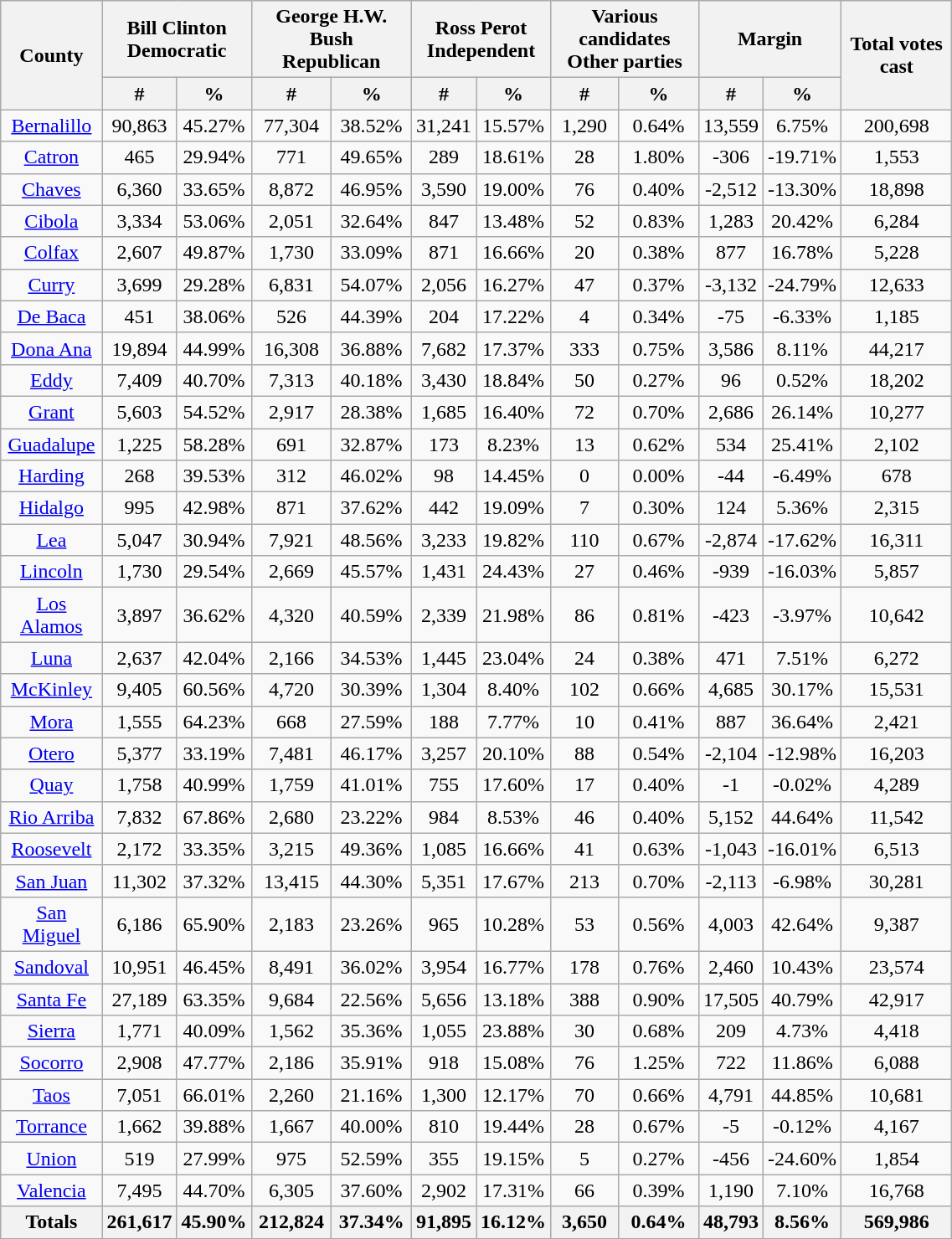<table width="60%"  class="wikitable sortable" style="text-align:center">
<tr>
<th style="text-align:center;" rowspan="2">County</th>
<th style="text-align:center;" colspan="2">Bill Clinton<br>Democratic</th>
<th style="text-align:center;" colspan="2">George H.W. Bush<br>Republican</th>
<th style="text-align:center;" colspan="2">Ross Perot<br>Independent</th>
<th style="text-align:center;" colspan="2">Various candidates<br>Other parties</th>
<th style="text-align:center;" colspan="2">Margin</th>
<th style="text-align:center;" rowspan="2">Total votes cast</th>
</tr>
<tr>
<th style="text-align:center;" data-sort-type="number">#</th>
<th style="text-align:center;" data-sort-type="number">%</th>
<th style="text-align:center;" data-sort-type="number">#</th>
<th style="text-align:center;" data-sort-type="number">%</th>
<th style="text-align:center;" data-sort-type="number">#</th>
<th style="text-align:center;" data-sort-type="number">%</th>
<th style="text-align:center;" data-sort-type="number">#</th>
<th style="text-align:center;" data-sort-type="number">%</th>
<th style="text-align:center;" data-sort-type="number">#</th>
<th style="text-align:center;" data-sort-type="number">%</th>
</tr>
<tr style="text-align:center;">
<td><a href='#'>Bernalillo</a></td>
<td>90,863</td>
<td>45.27%</td>
<td>77,304</td>
<td>38.52%</td>
<td>31,241</td>
<td>15.57%</td>
<td>1,290</td>
<td>0.64%</td>
<td>13,559</td>
<td>6.75%</td>
<td>200,698</td>
</tr>
<tr style="text-align:center;">
<td><a href='#'>Catron</a></td>
<td>465</td>
<td>29.94%</td>
<td>771</td>
<td>49.65%</td>
<td>289</td>
<td>18.61%</td>
<td>28</td>
<td>1.80%</td>
<td>-306</td>
<td>-19.71%</td>
<td>1,553</td>
</tr>
<tr style="text-align:center;">
<td><a href='#'>Chaves</a></td>
<td>6,360</td>
<td>33.65%</td>
<td>8,872</td>
<td>46.95%</td>
<td>3,590</td>
<td>19.00%</td>
<td>76</td>
<td>0.40%</td>
<td>-2,512</td>
<td>-13.30%</td>
<td>18,898</td>
</tr>
<tr style="text-align:center;">
<td><a href='#'>Cibola</a></td>
<td>3,334</td>
<td>53.06%</td>
<td>2,051</td>
<td>32.64%</td>
<td>847</td>
<td>13.48%</td>
<td>52</td>
<td>0.83%</td>
<td>1,283</td>
<td>20.42%</td>
<td>6,284</td>
</tr>
<tr style="text-align:center;">
<td><a href='#'>Colfax</a></td>
<td>2,607</td>
<td>49.87%</td>
<td>1,730</td>
<td>33.09%</td>
<td>871</td>
<td>16.66%</td>
<td>20</td>
<td>0.38%</td>
<td>877</td>
<td>16.78%</td>
<td>5,228</td>
</tr>
<tr style="text-align:center;">
<td><a href='#'>Curry</a></td>
<td>3,699</td>
<td>29.28%</td>
<td>6,831</td>
<td>54.07%</td>
<td>2,056</td>
<td>16.27%</td>
<td>47</td>
<td>0.37%</td>
<td>-3,132</td>
<td>-24.79%</td>
<td>12,633</td>
</tr>
<tr style="text-align:center;">
<td><a href='#'>De Baca</a></td>
<td>451</td>
<td>38.06%</td>
<td>526</td>
<td>44.39%</td>
<td>204</td>
<td>17.22%</td>
<td>4</td>
<td>0.34%</td>
<td>-75</td>
<td>-6.33%</td>
<td>1,185</td>
</tr>
<tr style="text-align:center;">
<td><a href='#'>Dona Ana</a></td>
<td>19,894</td>
<td>44.99%</td>
<td>16,308</td>
<td>36.88%</td>
<td>7,682</td>
<td>17.37%</td>
<td>333</td>
<td>0.75%</td>
<td>3,586</td>
<td>8.11%</td>
<td>44,217</td>
</tr>
<tr style="text-align:center;">
<td><a href='#'>Eddy</a></td>
<td>7,409</td>
<td>40.70%</td>
<td>7,313</td>
<td>40.18%</td>
<td>3,430</td>
<td>18.84%</td>
<td>50</td>
<td>0.27%</td>
<td>96</td>
<td>0.52%</td>
<td>18,202</td>
</tr>
<tr style="text-align:center;">
<td><a href='#'>Grant</a></td>
<td>5,603</td>
<td>54.52%</td>
<td>2,917</td>
<td>28.38%</td>
<td>1,685</td>
<td>16.40%</td>
<td>72</td>
<td>0.70%</td>
<td>2,686</td>
<td>26.14%</td>
<td>10,277</td>
</tr>
<tr style="text-align:center;">
<td><a href='#'>Guadalupe</a></td>
<td>1,225</td>
<td>58.28%</td>
<td>691</td>
<td>32.87%</td>
<td>173</td>
<td>8.23%</td>
<td>13</td>
<td>0.62%</td>
<td>534</td>
<td>25.41%</td>
<td>2,102</td>
</tr>
<tr style="text-align:center;">
<td><a href='#'>Harding</a></td>
<td>268</td>
<td>39.53%</td>
<td>312</td>
<td>46.02%</td>
<td>98</td>
<td>14.45%</td>
<td>0</td>
<td>0.00%</td>
<td>-44</td>
<td>-6.49%</td>
<td>678</td>
</tr>
<tr style="text-align:center;">
<td><a href='#'>Hidalgo</a></td>
<td>995</td>
<td>42.98%</td>
<td>871</td>
<td>37.62%</td>
<td>442</td>
<td>19.09%</td>
<td>7</td>
<td>0.30%</td>
<td>124</td>
<td>5.36%</td>
<td>2,315</td>
</tr>
<tr style="text-align:center;">
<td><a href='#'>Lea</a></td>
<td>5,047</td>
<td>30.94%</td>
<td>7,921</td>
<td>48.56%</td>
<td>3,233</td>
<td>19.82%</td>
<td>110</td>
<td>0.67%</td>
<td>-2,874</td>
<td>-17.62%</td>
<td>16,311</td>
</tr>
<tr style="text-align:center;">
<td><a href='#'>Lincoln</a></td>
<td>1,730</td>
<td>29.54%</td>
<td>2,669</td>
<td>45.57%</td>
<td>1,431</td>
<td>24.43%</td>
<td>27</td>
<td>0.46%</td>
<td>-939</td>
<td>-16.03%</td>
<td>5,857</td>
</tr>
<tr style="text-align:center;">
<td><a href='#'>Los Alamos</a></td>
<td>3,897</td>
<td>36.62%</td>
<td>4,320</td>
<td>40.59%</td>
<td>2,339</td>
<td>21.98%</td>
<td>86</td>
<td>0.81%</td>
<td>-423</td>
<td>-3.97%</td>
<td>10,642</td>
</tr>
<tr style="text-align:center;">
<td><a href='#'>Luna</a></td>
<td>2,637</td>
<td>42.04%</td>
<td>2,166</td>
<td>34.53%</td>
<td>1,445</td>
<td>23.04%</td>
<td>24</td>
<td>0.38%</td>
<td>471</td>
<td>7.51%</td>
<td>6,272</td>
</tr>
<tr style="text-align:center;">
<td><a href='#'>McKinley</a></td>
<td>9,405</td>
<td>60.56%</td>
<td>4,720</td>
<td>30.39%</td>
<td>1,304</td>
<td>8.40%</td>
<td>102</td>
<td>0.66%</td>
<td>4,685</td>
<td>30.17%</td>
<td>15,531</td>
</tr>
<tr style="text-align:center;">
<td><a href='#'>Mora</a></td>
<td>1,555</td>
<td>64.23%</td>
<td>668</td>
<td>27.59%</td>
<td>188</td>
<td>7.77%</td>
<td>10</td>
<td>0.41%</td>
<td>887</td>
<td>36.64%</td>
<td>2,421</td>
</tr>
<tr style="text-align:center;">
<td><a href='#'>Otero</a></td>
<td>5,377</td>
<td>33.19%</td>
<td>7,481</td>
<td>46.17%</td>
<td>3,257</td>
<td>20.10%</td>
<td>88</td>
<td>0.54%</td>
<td>-2,104</td>
<td>-12.98%</td>
<td>16,203</td>
</tr>
<tr style="text-align:center;">
<td><a href='#'>Quay</a></td>
<td>1,758</td>
<td>40.99%</td>
<td>1,759</td>
<td>41.01%</td>
<td>755</td>
<td>17.60%</td>
<td>17</td>
<td>0.40%</td>
<td>-1</td>
<td>-0.02%</td>
<td>4,289</td>
</tr>
<tr style="text-align:center;">
<td><a href='#'>Rio Arriba</a></td>
<td>7,832</td>
<td>67.86%</td>
<td>2,680</td>
<td>23.22%</td>
<td>984</td>
<td>8.53%</td>
<td>46</td>
<td>0.40%</td>
<td>5,152</td>
<td>44.64%</td>
<td>11,542</td>
</tr>
<tr style="text-align:center;">
<td><a href='#'>Roosevelt</a></td>
<td>2,172</td>
<td>33.35%</td>
<td>3,215</td>
<td>49.36%</td>
<td>1,085</td>
<td>16.66%</td>
<td>41</td>
<td>0.63%</td>
<td>-1,043</td>
<td>-16.01%</td>
<td>6,513</td>
</tr>
<tr style="text-align:center;">
<td><a href='#'>San Juan</a></td>
<td>11,302</td>
<td>37.32%</td>
<td>13,415</td>
<td>44.30%</td>
<td>5,351</td>
<td>17.67%</td>
<td>213</td>
<td>0.70%</td>
<td>-2,113</td>
<td>-6.98%</td>
<td>30,281</td>
</tr>
<tr style="text-align:center;">
<td><a href='#'>San Miguel</a></td>
<td>6,186</td>
<td>65.90%</td>
<td>2,183</td>
<td>23.26%</td>
<td>965</td>
<td>10.28%</td>
<td>53</td>
<td>0.56%</td>
<td>4,003</td>
<td>42.64%</td>
<td>9,387</td>
</tr>
<tr style="text-align:center;">
<td><a href='#'>Sandoval</a></td>
<td>10,951</td>
<td>46.45%</td>
<td>8,491</td>
<td>36.02%</td>
<td>3,954</td>
<td>16.77%</td>
<td>178</td>
<td>0.76%</td>
<td>2,460</td>
<td>10.43%</td>
<td>23,574</td>
</tr>
<tr style="text-align:center;">
<td><a href='#'>Santa Fe</a></td>
<td>27,189</td>
<td>63.35%</td>
<td>9,684</td>
<td>22.56%</td>
<td>5,656</td>
<td>13.18%</td>
<td>388</td>
<td>0.90%</td>
<td>17,505</td>
<td>40.79%</td>
<td>42,917</td>
</tr>
<tr style="text-align:center;">
<td><a href='#'>Sierra</a></td>
<td>1,771</td>
<td>40.09%</td>
<td>1,562</td>
<td>35.36%</td>
<td>1,055</td>
<td>23.88%</td>
<td>30</td>
<td>0.68%</td>
<td>209</td>
<td>4.73%</td>
<td>4,418</td>
</tr>
<tr style="text-align:center;">
<td><a href='#'>Socorro</a></td>
<td>2,908</td>
<td>47.77%</td>
<td>2,186</td>
<td>35.91%</td>
<td>918</td>
<td>15.08%</td>
<td>76</td>
<td>1.25%</td>
<td>722</td>
<td>11.86%</td>
<td>6,088</td>
</tr>
<tr style="text-align:center;">
<td><a href='#'>Taos</a></td>
<td>7,051</td>
<td>66.01%</td>
<td>2,260</td>
<td>21.16%</td>
<td>1,300</td>
<td>12.17%</td>
<td>70</td>
<td>0.66%</td>
<td>4,791</td>
<td>44.85%</td>
<td>10,681</td>
</tr>
<tr style="text-align:center;">
<td><a href='#'>Torrance</a></td>
<td>1,662</td>
<td>39.88%</td>
<td>1,667</td>
<td>40.00%</td>
<td>810</td>
<td>19.44%</td>
<td>28</td>
<td>0.67%</td>
<td>-5</td>
<td>-0.12%</td>
<td>4,167</td>
</tr>
<tr style="text-align:center;">
<td><a href='#'>Union</a></td>
<td>519</td>
<td>27.99%</td>
<td>975</td>
<td>52.59%</td>
<td>355</td>
<td>19.15%</td>
<td>5</td>
<td>0.27%</td>
<td>-456</td>
<td>-24.60%</td>
<td>1,854</td>
</tr>
<tr style="text-align:center;">
<td><a href='#'>Valencia</a></td>
<td>7,495</td>
<td>44.70%</td>
<td>6,305</td>
<td>37.60%</td>
<td>2,902</td>
<td>17.31%</td>
<td>66</td>
<td>0.39%</td>
<td>1,190</td>
<td>7.10%</td>
<td>16,768</td>
</tr>
<tr>
<th>Totals</th>
<th>261,617</th>
<th>45.90%</th>
<th>212,824</th>
<th>37.34%</th>
<th>91,895</th>
<th>16.12%</th>
<th>3,650</th>
<th>0.64%</th>
<th>48,793</th>
<th>8.56%</th>
<th>569,986</th>
</tr>
</table>
